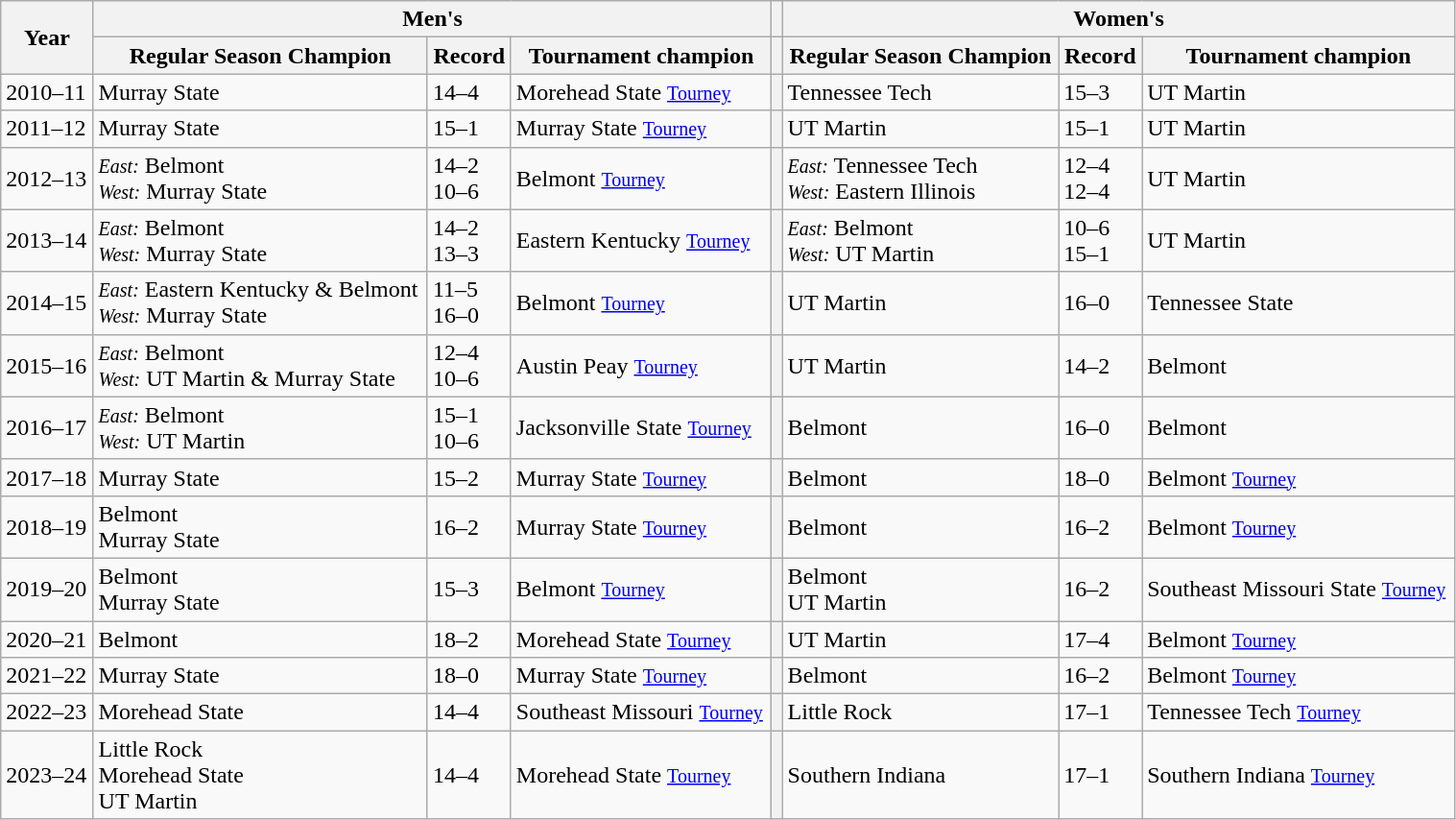<table class="wikitable" "text-align:center; width=80%;">
<tr>
<th rowspan="2">Year</th>
<th colspan="3">Men's</th>
<th></th>
<th colspan="3">Women's</th>
</tr>
<tr>
<th>Regular Season Champion</th>
<th>Record</th>
<th>Tournament champion</th>
<th></th>
<th>Regular Season Champion</th>
<th>Record</th>
<th>Tournament champion</th>
</tr>
<tr>
<td>2010–11</td>
<td>Murray State</td>
<td>14–4</td>
<td>Morehead State <small><a href='#'>Tourney</a></small></td>
<th></th>
<td>Tennessee Tech</td>
<td>15–3</td>
<td>UT Martin</td>
</tr>
<tr>
<td>2011–12</td>
<td>Murray State</td>
<td>15–1</td>
<td>Murray State <small><a href='#'>Tourney</a></small></td>
<th></th>
<td>UT Martin</td>
<td>15–1</td>
<td>UT Martin</td>
</tr>
<tr>
<td>2012–13</td>
<td><small><em>East:</em></small> Belmont<br><small><em>West:</em></small> Murray State</td>
<td>14–2<br>10–6</td>
<td>Belmont <small><a href='#'>Tourney</a></small></td>
<th></th>
<td><small><em>East:</em></small> Tennessee Tech<br><small><em>West:</em></small> Eastern Illinois</td>
<td>12–4<br>12–4</td>
<td>UT Martin</td>
</tr>
<tr>
<td>2013–14</td>
<td><small><em>East:</em></small> Belmont<br><small><em>West:</em></small> Murray State</td>
<td>14–2<br>13–3</td>
<td>Eastern Kentucky <small><a href='#'>Tourney</a></small></td>
<th></th>
<td><small><em>East:</em></small> Belmont<br><small><em>West:</em></small> UT Martin</td>
<td>10–6<br>15–1</td>
<td>UT Martin</td>
</tr>
<tr>
<td>2014–15</td>
<td><small><em>East:</em></small> Eastern Kentucky &  Belmont<br><small><em>West:</em></small> Murray State</td>
<td>11–5<br>16–0</td>
<td>Belmont <small><a href='#'>Tourney</a></small></td>
<th></th>
<td>UT Martin</td>
<td>16–0</td>
<td>Tennessee State</td>
</tr>
<tr>
<td>2015–16</td>
<td><small><em>East:</em></small> Belmont<br><small><em>West:</em></small> UT Martin & Murray State</td>
<td>12–4<br>10–6</td>
<td>Austin Peay <small><a href='#'>Tourney</a></small></td>
<th></th>
<td>UT Martin</td>
<td>14–2</td>
<td>Belmont</td>
</tr>
<tr>
<td>2016–17</td>
<td><small><em>East:</em></small> Belmont<br><small><em>West:</em></small> UT Martin</td>
<td>15–1<br>10–6</td>
<td>Jacksonville State <small><a href='#'>Tourney</a></small></td>
<th></th>
<td>Belmont</td>
<td>16–0</td>
<td>Belmont</td>
</tr>
<tr>
<td>2017–18</td>
<td>Murray State</td>
<td>15–2</td>
<td>Murray State <small><a href='#'>Tourney</a></small></td>
<th></th>
<td>Belmont</td>
<td>18–0</td>
<td>Belmont <small><a href='#'>Tourney</a></small></td>
</tr>
<tr>
<td>2018–19</td>
<td>Belmont<br>Murray State</td>
<td>16–2</td>
<td>Murray State <small><a href='#'>Tourney</a></small></td>
<th></th>
<td>Belmont</td>
<td>16–2</td>
<td>Belmont <small><a href='#'>Tourney</a></small></td>
</tr>
<tr>
<td>2019–20</td>
<td>Belmont<br>Murray State</td>
<td>15–3</td>
<td>Belmont <small><a href='#'>Tourney</a></small></td>
<th></th>
<td>Belmont<br>UT Martin</td>
<td>16–2</td>
<td>Southeast Missouri State <small><a href='#'>Tourney</a></small></td>
</tr>
<tr>
<td>2020–21</td>
<td>Belmont</td>
<td>18–2</td>
<td>Morehead State <small><a href='#'>Tourney</a></small></td>
<th></th>
<td>UT Martin</td>
<td>17–4</td>
<td>Belmont <small><a href='#'>Tourney</a></small></td>
</tr>
<tr>
<td>2021–22</td>
<td>Murray State</td>
<td>18–0</td>
<td>Murray State <small><a href='#'>Tourney</a></small></td>
<th></th>
<td>Belmont</td>
<td>16–2</td>
<td>Belmont <small><a href='#'>Tourney</a></small></td>
</tr>
<tr>
<td>2022–23</td>
<td>Morehead State</td>
<td>14–4</td>
<td>Southeast Missouri <small><a href='#'>Tourney</a></small></td>
<th></th>
<td>Little Rock</td>
<td>17–1</td>
<td>Tennessee Tech <small><a href='#'>Tourney</a></small></td>
</tr>
<tr>
<td>2023–24</td>
<td>Little Rock<br>Morehead State<br>UT Martin</td>
<td>14–4</td>
<td>Morehead State <small><a href='#'>Tourney</a></small></td>
<th></th>
<td>Southern Indiana</td>
<td>17–1</td>
<td>Southern Indiana <small><a href='#'>Tourney</a></small></td>
</tr>
</table>
